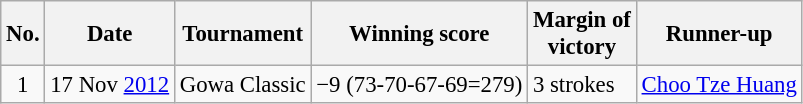<table class="wikitable" style="font-size:95%;">
<tr>
<th>No.</th>
<th>Date</th>
<th>Tournament</th>
<th>Winning score</th>
<th>Margin of<br>victory</th>
<th>Runner-up</th>
</tr>
<tr>
<td align=center>1</td>
<td align=right>17 Nov <a href='#'>2012</a></td>
<td>Gowa Classic</td>
<td>−9 (73-70-67-69=279)</td>
<td>3 strokes</td>
<td> <a href='#'>Choo Tze Huang</a></td>
</tr>
</table>
